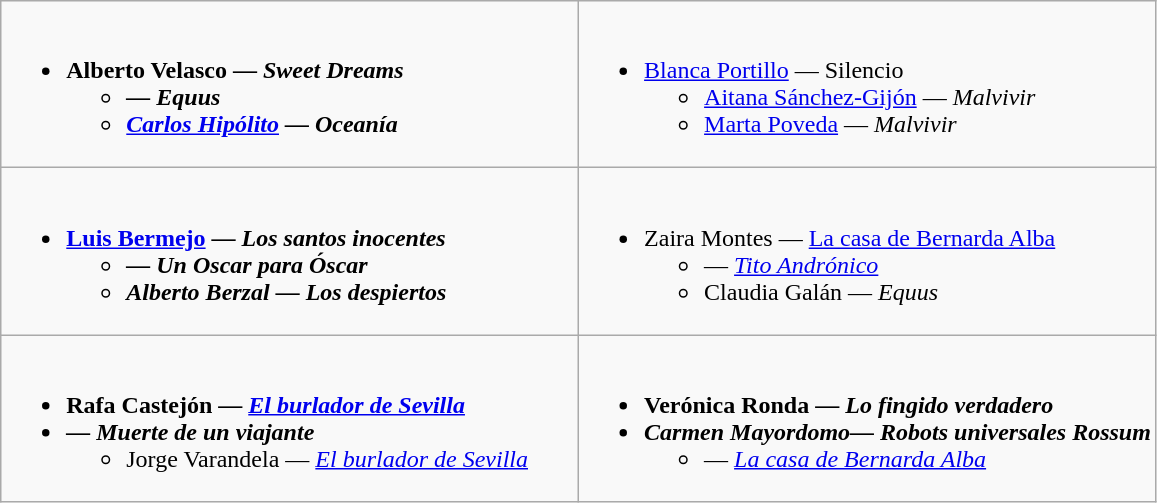<table class=wikitable>
<tr>
<td style="vertical-align:top;" width="50%"><br><ul><li><strong>Alberto Velasco — <em>Sweet Dreams<strong><em><ul><li> — </em>Equus<em></li><li><a href='#'>Carlos Hipólito</a> — </em>Oceanía<em></li></ul></li></ul></td>
<td style="vertical-align:top;" width="50%"><br><ul><li></strong><a href='#'>Blanca Portillo</a> — </em>Silencio</em></strong><ul><li><a href='#'>Aitana Sánchez-Gijón</a> — <em>Malvivir</em></li><li><a href='#'>Marta Poveda</a> — <em>Malvivir</em></li></ul></li></ul></td>
</tr>
<tr>
<td style="vertical-align:top;" width="50%"><br><ul><li><strong><a href='#'>Luis Bermejo</a> — <em>Los santos inocentes<strong><em><ul><li> — </em>Un Oscar para Óscar<em></li><li>Alberto Berzal — </em>Los despiertos<em></li></ul></li></ul></td>
<td style="vertical-align:top;" width="50%"><br><ul><li></strong>Zaira Montes — </em><a href='#'>La casa de Bernarda Alba</a></em></strong><ul><li> — <em><a href='#'>Tito Andrónico</a></em></li><li>Claudia Galán — <em>Equus</em></li></ul></li></ul></td>
</tr>
<tr>
<td style="vertical-align:top;" width="50%"><br><ul><li><strong>Rafa Castejón — <em><a href='#'>El burlador de Sevilla</a><strong><em></li><li></strong> — </em>Muerte de un viajante</em></strong><ul><li>Jorge Varandela — <em><a href='#'>El burlador de Sevilla</a></em></li></ul></li></ul></td>
<td style="vertical-align:top;" width="50%"><br><ul><li><strong>Verónica Ronda — <em>Lo fingido verdadero<strong><em></li><li></strong>Carmen Mayordomo— </em>Robots universales Rossum</em></strong><ul><li> — <em><a href='#'>La casa de Bernarda Alba</a></em></li></ul></li></ul></td>
</tr>
</table>
